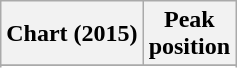<table class="wikitable">
<tr>
<th>Chart (2015)</th>
<th>Peak<br>position</th>
</tr>
<tr>
</tr>
<tr>
</tr>
</table>
